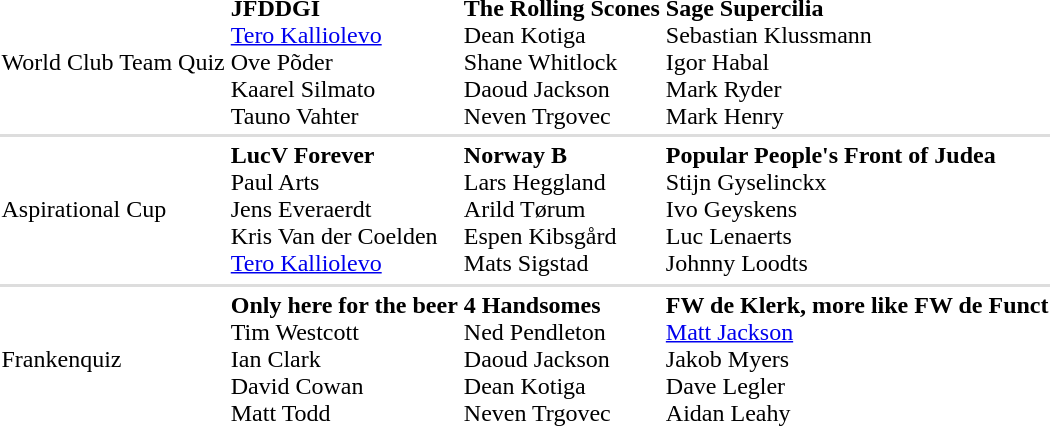<table>
<tr>
<td>World Club Team Quiz</td>
<td><strong>JFDDGI</strong><br>  <a href='#'>Tero Kalliolevo</a> <br>  Ove Põder <br>  Kaarel Silmato <br>  Tauno Vahter</td>
<td><strong>The Rolling Scones</strong><br>  Dean Kotiga <br>  Shane Whitlock <br>  Daoud Jackson <br>  Neven Trgovec</td>
<td><strong>Sage Supercilia</strong><br>  Sebastian Klussmann <br>  Igor Habal <br>  Mark Ryder <br>  Mark Henry</td>
</tr>
<tr bgcolor=#DDDDDD>
<td colspan=5></td>
</tr>
<tr>
<td>Aspirational Cup</td>
<td><strong>LucV Forever</strong><br>  Paul Arts <br>  Jens Everaerdt <br>  Kris Van der Coelden <br>  <a href='#'>Tero Kalliolevo</a></td>
<td><strong>Norway B</strong><br>  Lars Heggland <br>  Arild Tørum <br>  Espen Kibsgård <br>  Mats Sigstad</td>
<td><strong>Popular People's Front of Judea</strong><br>  Stijn Gyselinckx <br>  Ivo Geyskens <br>  Luc Lenaerts <br>  Johnny Loodts</td>
</tr>
<tr bgcolor=#DDDDDD>
</tr>
<tr bgcolor=#DDDDDD>
<td colspan=5></td>
</tr>
<tr>
<td>Frankenquiz</td>
<td><strong>Only here for the beer</strong><br>  Tim Westcott <br>  Ian Clark <br>  David Cowan <br>  Matt Todd</td>
<td><strong>4 Handsomes</strong><br>  Ned Pendleton <br>  Daoud Jackson <br>  Dean Kotiga <br>  Neven Trgovec</td>
<td><strong>FW de Klerk, more like FW de Funct</strong><br>  <a href='#'>Matt Jackson</a> <br>  Jakob Myers <br>  Dave Legler <br>  Aidan Leahy</td>
</tr>
<tr bgcolor=#DDDDDD>
</tr>
<tr bgcolor=#DDDDDD>
</tr>
</table>
